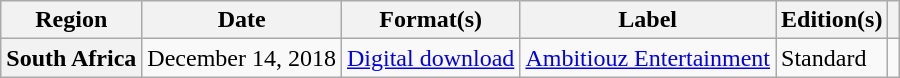<table class="wikitable plainrowheaders">
<tr>
<th scope="col">Region</th>
<th scope="col">Date</th>
<th scope="col">Format(s)</th>
<th scope="col">Label</th>
<th scope="col">Edition(s)</th>
<th scope="col"></th>
</tr>
<tr>
<th scope="row">South Africa</th>
<td>December 14, 2018</td>
<td><a href='#'>Digital download</a></td>
<td><a href='#'>Ambitiouz Entertainment</a></td>
<td>Standard</td>
<td style="text-align:center;"></td>
</tr>
</table>
